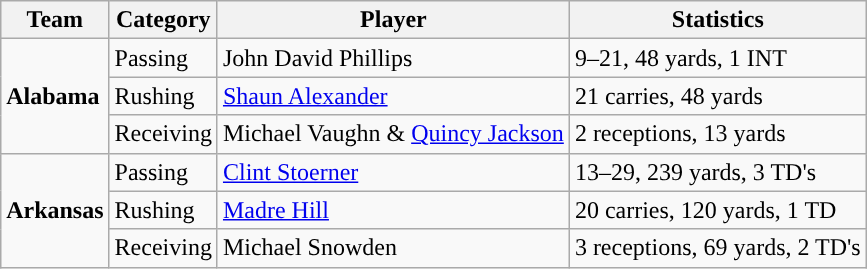<table class="wikitable" style="float: right;">
<tr>
<th>Team</th>
<th>Category</th>
<th>Player</th>
<th>Statistics</th>
</tr>
<tr>
<td rowspan=3><strong>Alabama</strong></td>
<td>Passing</td>
<td>John David Phillips</td>
<td>9–21, 48 yards, 1 INT</td>
</tr>
<tr>
<td>Rushing</td>
<td><a href='#'>Shaun Alexander</a></td>
<td>21 carries, 48 yards</td>
</tr>
<tr>
<td>Receiving</td>
<td>Michael Vaughn & <a href='#'>Quincy Jackson</a></td>
<td>2 receptions, 13 yards</td>
</tr>
<tr>
<td rowspan=3><strong>Arkansas</strong></td>
<td>Passing</td>
<td><a href='#'>Clint Stoerner</a></td>
<td>13–29, 239 yards, 3 TD's</td>
</tr>
<tr>
<td>Rushing</td>
<td><a href='#'>Madre Hill</a></td>
<td>20 carries, 120 yards, 1 TD</td>
</tr>
<tr>
<td>Receiving</td>
<td>Michael Snowden</td>
<td>3 receptions, 69 yards, 2 TD's</td>
</tr>
</table>
